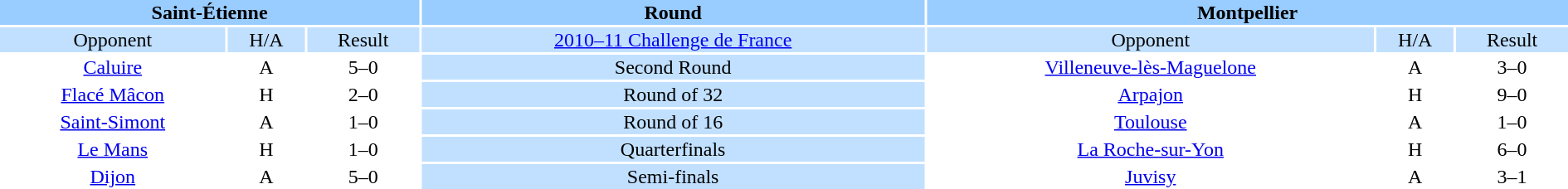<table width="100%" style="text-align:center">
<tr valign=top bgcolor=#99ccff>
<th colspan=3 style="width:1*">Saint-Étienne</th>
<th><strong>Round</strong></th>
<th colspan=3 style="width:1*">Montpellier</th>
</tr>
<tr valign=top bgcolor=#c1e0ff>
<td>Opponent</td>
<td>H/A</td>
<td>Result</td>
<td bgcolor=#c1e0ff><a href='#'>2010–11 Challenge de France</a></td>
<td>Opponent</td>
<td>H/A</td>
<td>Result</td>
</tr>
<tr>
<td><a href='#'>Caluire</a></td>
<td>A</td>
<td>5–0</td>
<td bgcolor=#c1e0ff>Second Round</td>
<td><a href='#'>Villeneuve-lès-Maguelone</a></td>
<td>A</td>
<td>3–0</td>
</tr>
<tr>
<td><a href='#'>Flacé Mâcon</a></td>
<td>H</td>
<td>2–0</td>
<td bgcolor=#c1e0ff>Round of 32</td>
<td><a href='#'>Arpajon</a></td>
<td>H</td>
<td>9–0</td>
</tr>
<tr>
<td><a href='#'>Saint-Simont</a></td>
<td>A</td>
<td>1–0</td>
<td bgcolor=#c1e0ff>Round of 16</td>
<td><a href='#'>Toulouse</a></td>
<td>A</td>
<td>1–0</td>
</tr>
<tr>
<td><a href='#'>Le Mans</a></td>
<td>H</td>
<td>1–0</td>
<td bgcolor=#c1e0ff>Quarterfinals</td>
<td><a href='#'>La Roche-sur-Yon</a></td>
<td>H</td>
<td>6–0</td>
</tr>
<tr>
<td><a href='#'>Dijon</a></td>
<td>A</td>
<td>5–0</td>
<td bgcolor=#c1e0ff>Semi-finals</td>
<td><a href='#'>Juvisy</a></td>
<td>A</td>
<td>3–1</td>
</tr>
</table>
